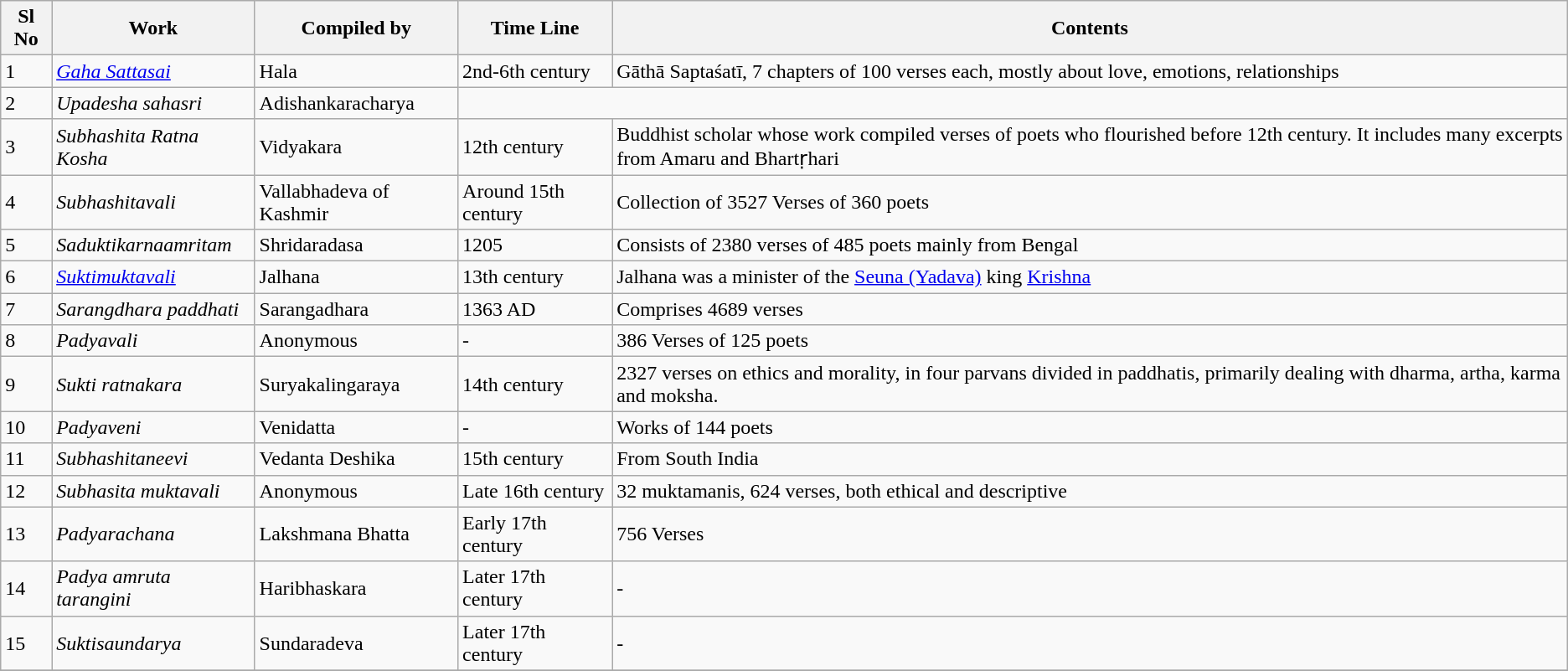<table class="wikitable">
<tr>
<th>Sl No</th>
<th>Work</th>
<th>Compiled by</th>
<th>Time Line</th>
<th>Contents</th>
</tr>
<tr>
<td>1</td>
<td><em><a href='#'>Gaha Sattasai</a></em></td>
<td>Hala</td>
<td>2nd-6th century</td>
<td>Gāthā Saptaśatī, 7 chapters of 100 verses each, mostly about love, emotions, relationships</td>
</tr>
<tr>
<td>2</td>
<td><em>Upadesha sahasri</em></td>
<td>Adishankaracharya</td>
</tr>
<tr>
<td>3</td>
<td><em>Subhashita Ratna Kosha</em></td>
<td>Vidyakara</td>
<td>12th century</td>
<td>Buddhist scholar whose work compiled verses of poets who flourished before 12th century. It includes many excerpts from Amaru and Bhartṛhari</td>
</tr>
<tr>
<td>4</td>
<td><em>Subhashitavali</em></td>
<td>Vallabhadeva of Kashmir</td>
<td>Around 15th century</td>
<td>Collection of 3527 Verses of 360 poets</td>
</tr>
<tr>
<td>5</td>
<td><em>Saduktikarnaamritam</em></td>
<td>Shridaradasa</td>
<td>1205</td>
<td>Consists of 2380 verses of 485 poets mainly from Bengal</td>
</tr>
<tr>
<td>6</td>
<td><em><a href='#'>Suktimuktavali</a></em></td>
<td>Jalhana</td>
<td>13th century</td>
<td>Jalhana was a minister of the <a href='#'>Seuna (Yadava)</a> king <a href='#'>Krishna</a></td>
</tr>
<tr>
<td>7</td>
<td><em>Sarangdhara paddhati</em></td>
<td>Sarangadhara</td>
<td>1363 AD</td>
<td>Comprises 4689 verses</td>
</tr>
<tr>
<td>8</td>
<td><em>Padyavali</em></td>
<td>Anonymous</td>
<td>-</td>
<td>386 Verses of 125 poets</td>
</tr>
<tr>
<td>9</td>
<td><em>Sukti ratnakara</em></td>
<td>Suryakalingaraya</td>
<td>14th century</td>
<td>2327 verses on ethics and morality, in four parvans divided in paddhatis, primarily dealing with dharma, artha, karma and moksha.</td>
</tr>
<tr>
<td>10</td>
<td><em>Padyaveni</em></td>
<td>Venidatta</td>
<td>-</td>
<td>Works of 144 poets</td>
</tr>
<tr>
<td>11</td>
<td><em>Subhashitaneevi</em></td>
<td>Vedanta Deshika</td>
<td>15th century</td>
<td>From South India</td>
</tr>
<tr>
<td>12</td>
<td><em>Subhasita muktavali</em></td>
<td>Anonymous</td>
<td>Late 16th century</td>
<td>32 muktamanis, 624 verses, both ethical and descriptive</td>
</tr>
<tr>
<td>13</td>
<td><em>Padyarachana</em></td>
<td>Lakshmana Bhatta</td>
<td>Early 17th century</td>
<td>756 Verses</td>
</tr>
<tr>
<td>14</td>
<td><em>Padya amruta tarangini</em></td>
<td>Haribhaskara</td>
<td>Later 17th century</td>
<td>-</td>
</tr>
<tr>
<td>15</td>
<td><em>Suktisaundarya</em></td>
<td>Sundaradeva</td>
<td>Later 17th century</td>
<td>-</td>
</tr>
<tr>
</tr>
</table>
